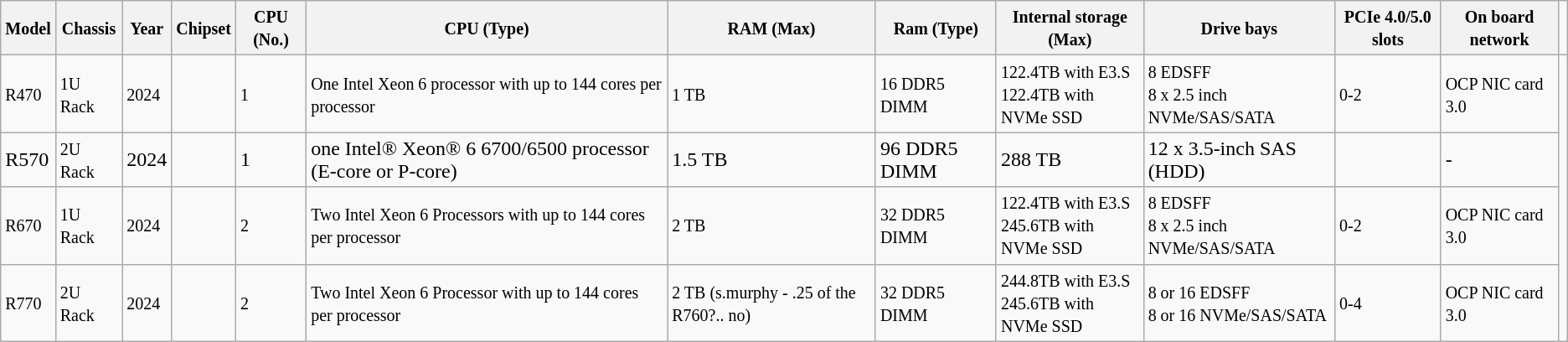<table class="wikitable">
<tr>
<th><small>Model</small></th>
<th><small>Chassis</small></th>
<th><small>Year</small></th>
<th><small>Chipset</small></th>
<th><small>CPU (No.)</small></th>
<th><small>CPU (Type)</small></th>
<th><small>RAM (Max)</small></th>
<th><small>Ram (Type)</small></th>
<th><small>Internal storage (Max)</small></th>
<th><small>Drive bays</small></th>
<th><small>PCIe 4.0/5.0 slots</small></th>
<th><small>On board network</small></th>
<td></td>
</tr>
<tr>
<td><small>R470</small></td>
<td><small>1U Rack</small></td>
<td><small>2024</small></td>
<td></td>
<td><small>1</small></td>
<td><small>One Intel Xeon 6 processor with up to 144 cores per processor</small></td>
<td><small>1 TB</small></td>
<td><small>16 DDR5 DIMM</small></td>
<td><small>122.4TB with E3.S</small><br><small>122.4TB with NVMe SSD</small></td>
<td><small>8 EDSFF</small><br><small>8 x 2.5 inch NVMe/SAS/SATA</small></td>
<td><small>0-2</small></td>
<td><small>OCP NIC card 3.0</small></td>
</tr>
<tr>
<td>R570</td>
<td><small>2U Rack</small></td>
<td>2024</td>
<td></td>
<td>1</td>
<td>one Intel® Xeon® 6 6700/6500 processor (E-core or P-core)</td>
<td>1.5 TB</td>
<td>96 DDR5 DIMM</td>
<td>288 TB</td>
<td>12 x 3.5-inch SAS (HDD)</td>
<td></td>
<td>-</td>
</tr>
<tr>
<td><small>R670</small></td>
<td><small>1U Rack</small></td>
<td><small>2024</small></td>
<td></td>
<td><small>2</small></td>
<td><small>Two Intel Xeon 6 Processors with up to 144 cores per processor</small></td>
<td><small>2 TB</small></td>
<td><small>32 DDR5 DIMM</small></td>
<td><small>122.4TB with E3.S</small><br><small>245.6TB with NVMe SSD</small></td>
<td><small>8 EDSFF</small><br><small>8 x 2.5 inch NVMe/SAS/SATA</small></td>
<td><small>0-2</small></td>
<td><small>OCP NIC card 3.0</small></td>
</tr>
<tr>
<td><small>R770</small></td>
<td><small>2U Rack</small></td>
<td><small>2024</small></td>
<td></td>
<td><small>2</small></td>
<td><small>Two Intel Xeon 6 Processor with up to 144 cores per processor</small></td>
<td><small>2 TB (s.murphy - .25 of the R760?.. no)</small></td>
<td><small>32 DDR5 DIMM</small></td>
<td><small>244.8TB with E3.S</small><br><small>245.6TB with NVMe SSD</small></td>
<td><small>8 or 16 EDSFF</small><br><small>8 or 16 NVMe/SAS/SATA</small></td>
<td><small>0-4</small></td>
<td><small>OCP NIC card 3.0</small></td>
</tr>
</table>
